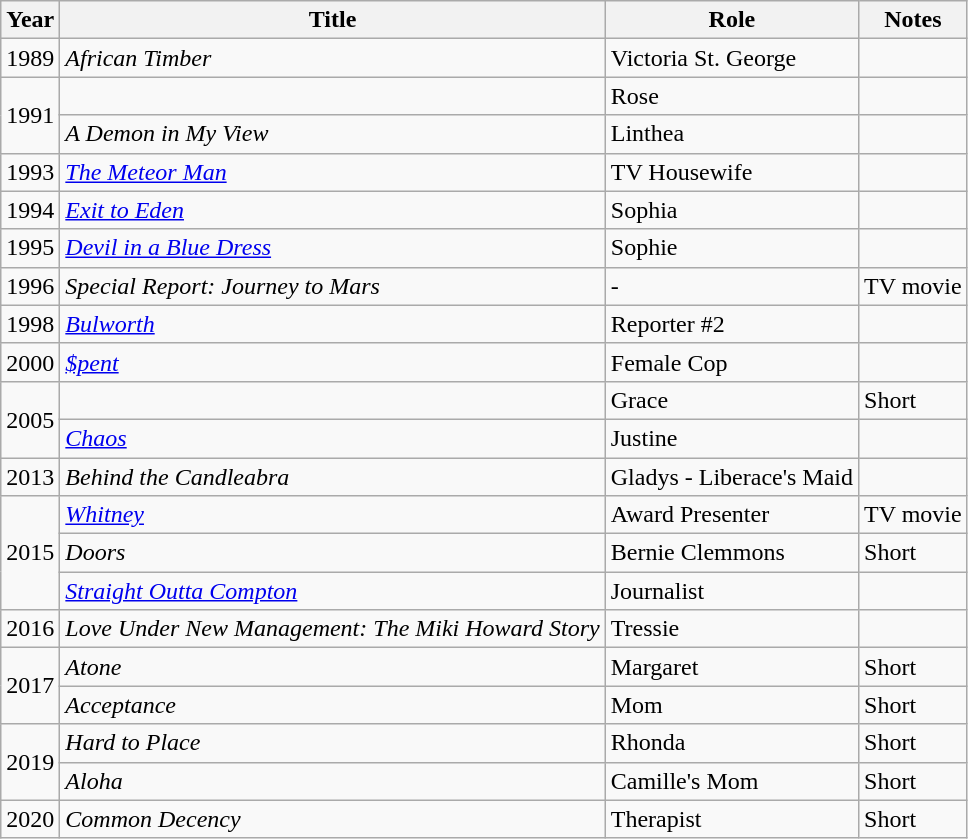<table class="wikitable sortable">
<tr>
<th>Year</th>
<th>Title</th>
<th>Role</th>
<th class="unsortable">Notes</th>
</tr>
<tr>
<td>1989</td>
<td><em>African Timber</em></td>
<td>Victoria St. George</td>
<td></td>
</tr>
<tr>
<td rowspan="2">1991</td>
<td><em></em></td>
<td>Rose</td>
<td></td>
</tr>
<tr>
<td><em>A Demon in My View</em></td>
<td>Linthea</td>
<td></td>
</tr>
<tr>
<td>1993</td>
<td><em><a href='#'>The Meteor Man</a></em></td>
<td>TV Housewife</td>
<td></td>
</tr>
<tr>
<td>1994</td>
<td><em><a href='#'>Exit to Eden</a></em></td>
<td>Sophia</td>
<td></td>
</tr>
<tr>
<td>1995</td>
<td><em><a href='#'>Devil in a Blue Dress</a></em></td>
<td>Sophie</td>
<td></td>
</tr>
<tr>
<td>1996</td>
<td><em>Special Report: Journey to Mars</em></td>
<td>-</td>
<td>TV movie</td>
</tr>
<tr>
<td>1998</td>
<td><em><a href='#'>Bulworth</a></em></td>
<td>Reporter #2</td>
<td></td>
</tr>
<tr>
<td>2000</td>
<td><em><a href='#'>$pent</a></em></td>
<td>Female Cop</td>
<td></td>
</tr>
<tr>
<td rowspan="2">2005</td>
<td><em></em></td>
<td>Grace</td>
<td>Short</td>
</tr>
<tr>
<td><em><a href='#'>Chaos</a></em></td>
<td>Justine</td>
<td></td>
</tr>
<tr>
<td>2013</td>
<td><em>Behind the Candleabra</em></td>
<td>Gladys - Liberace's Maid</td>
<td></td>
</tr>
<tr>
<td rowspan="3">2015</td>
<td><em><a href='#'>Whitney</a></em></td>
<td>Award Presenter</td>
<td>TV movie</td>
</tr>
<tr>
<td><em>Doors</em></td>
<td>Bernie Clemmons</td>
<td>Short</td>
</tr>
<tr>
<td><em><a href='#'>Straight Outta Compton</a></em></td>
<td>Journalist</td>
<td></td>
</tr>
<tr>
<td>2016</td>
<td><em>Love Under New Management: The Miki Howard Story</em></td>
<td>Tressie</td>
<td></td>
</tr>
<tr>
<td rowspan="2">2017</td>
<td><em>Atone</em></td>
<td>Margaret</td>
<td>Short</td>
</tr>
<tr>
<td><em>Acceptance</em></td>
<td>Mom</td>
<td>Short</td>
</tr>
<tr>
<td rowspan="2">2019</td>
<td><em>Hard to Place</em></td>
<td>Rhonda</td>
<td>Short</td>
</tr>
<tr>
<td><em>Aloha</em></td>
<td>Camille's Mom</td>
<td>Short</td>
</tr>
<tr>
<td>2020</td>
<td><em>Common Decency</em></td>
<td>Therapist</td>
<td>Short</td>
</tr>
</table>
